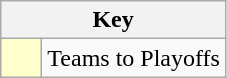<table class="wikitable" style="text-align: center;">
<tr>
<th colspan=2>Key</th>
</tr>
<tr>
<td style="background:#ffffcc; width:20px;"></td>
<td align=left>Teams to Playoffs</td>
</tr>
</table>
